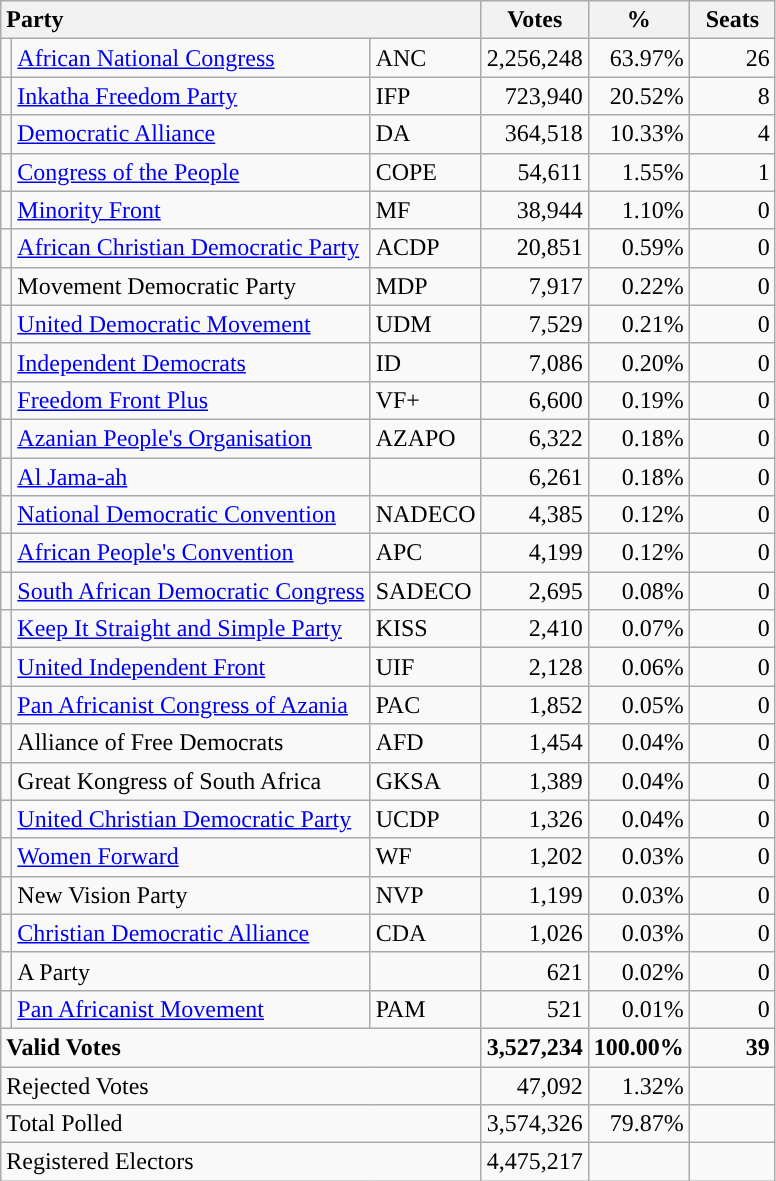<table class="wikitable" border="1" style="text-align:right;">
<tr>
<th style="text-align:left;" colspan=3>Party</th>
<th align=center width="50">Votes</th>
<th align=center width="50">%</th>
<th align=center width="50">Seats</th>
</tr>
<tr>
<td style="background:"></td>
<td align=left><a href='#'>African National Congress</a></td>
<td align=left>ANC</td>
<td>2,256,248</td>
<td>63.97%</td>
<td>26</td>
</tr>
<tr>
<td style="background:"></td>
<td align=left><a href='#'>Inkatha Freedom Party</a></td>
<td align=left>IFP</td>
<td>723,940</td>
<td>20.52%</td>
<td>8</td>
</tr>
<tr>
<td style="background:"></td>
<td align=left><a href='#'>Democratic Alliance</a></td>
<td align=left>DA</td>
<td>364,518</td>
<td>10.33%</td>
<td>4</td>
</tr>
<tr>
<td style="background:"></td>
<td align=left><a href='#'>Congress of the People</a></td>
<td align=left>COPE</td>
<td>54,611</td>
<td>1.55%</td>
<td>1</td>
</tr>
<tr>
<td style="background:"></td>
<td align=left><a href='#'>Minority Front</a></td>
<td align=left>MF</td>
<td>38,944</td>
<td>1.10%</td>
<td>0</td>
</tr>
<tr>
<td style="background:"></td>
<td align=left><a href='#'>African Christian Democratic Party</a></td>
<td align=left>ACDP</td>
<td>20,851</td>
<td>0.59%</td>
<td>0</td>
</tr>
<tr>
<td></td>
<td align=left>Movement Democratic Party</td>
<td align=left>MDP</td>
<td>7,917</td>
<td>0.22%</td>
<td>0</td>
</tr>
<tr>
<td style="background:"></td>
<td align=left><a href='#'>United Democratic Movement</a></td>
<td align=left>UDM</td>
<td>7,529</td>
<td>0.21%</td>
<td>0</td>
</tr>
<tr>
<td style="background:"></td>
<td align=left><a href='#'>Independent Democrats</a></td>
<td align=left>ID</td>
<td>7,086</td>
<td>0.20%</td>
<td>0</td>
</tr>
<tr>
<td style="background:"></td>
<td align=left><a href='#'>Freedom Front Plus</a></td>
<td align=left>VF+</td>
<td>6,600</td>
<td>0.19%</td>
<td>0</td>
</tr>
<tr>
<td style="background:"></td>
<td align=left><a href='#'>Azanian People's Organisation</a></td>
<td align=left>AZAPO</td>
<td>6,322</td>
<td>0.18%</td>
<td>0</td>
</tr>
<tr>
<td style="background:"></td>
<td align=left><a href='#'>Al Jama-ah</a></td>
<td align=left></td>
<td>6,261</td>
<td>0.18%</td>
<td>0</td>
</tr>
<tr>
<td style="background:"></td>
<td align=left><a href='#'>National Democratic Convention</a></td>
<td align=left>NADECO</td>
<td>4,385</td>
<td>0.12%</td>
<td>0</td>
</tr>
<tr>
<td style="background:"></td>
<td align=left><a href='#'>African People's Convention</a></td>
<td align=left>APC</td>
<td>4,199</td>
<td>0.12%</td>
<td>0</td>
</tr>
<tr>
<td></td>
<td align=left><a href='#'>South African Democratic Congress</a></td>
<td align=left>SADECO</td>
<td>2,695</td>
<td>0.08%</td>
<td>0</td>
</tr>
<tr>
<td style="background:"></td>
<td align=left><a href='#'>Keep It Straight and Simple Party</a></td>
<td align=left>KISS</td>
<td>2,410</td>
<td>0.07%</td>
<td>0</td>
</tr>
<tr>
<td style="background:"></td>
<td align=left><a href='#'>United Independent Front</a></td>
<td align=left>UIF</td>
<td>2,128</td>
<td>0.06%</td>
<td>0</td>
</tr>
<tr>
<td style="background:"></td>
<td align=left><a href='#'>Pan Africanist Congress of Azania</a></td>
<td align=left>PAC</td>
<td>1,852</td>
<td>0.05%</td>
<td>0</td>
</tr>
<tr>
<td></td>
<td align=left>Alliance of Free Democrats</td>
<td align=left>AFD</td>
<td>1,454</td>
<td>0.04%</td>
<td>0</td>
</tr>
<tr>
<td></td>
<td align=left>Great Kongress of South Africa</td>
<td align=left>GKSA</td>
<td>1,389</td>
<td>0.04%</td>
<td>0</td>
</tr>
<tr>
<td style="background:"></td>
<td align=left><a href='#'>United Christian Democratic Party</a></td>
<td align=left>UCDP</td>
<td>1,326</td>
<td>0.04%</td>
<td>0</td>
</tr>
<tr>
<td style="background:"></td>
<td align=left><a href='#'>Women Forward</a></td>
<td align=left>WF</td>
<td>1,202</td>
<td>0.03%</td>
<td>0</td>
</tr>
<tr>
<td></td>
<td align=left>New Vision Party</td>
<td align=left>NVP</td>
<td>1,199</td>
<td>0.03%</td>
<td>0</td>
</tr>
<tr>
<td style="background:"></td>
<td align=left><a href='#'>Christian Democratic Alliance</a></td>
<td align=left>CDA</td>
<td>1,026</td>
<td>0.03%</td>
<td>0</td>
</tr>
<tr>
<td></td>
<td align=left>A Party</td>
<td align=left></td>
<td>621</td>
<td>0.02%</td>
<td>0</td>
</tr>
<tr>
<td style="background:"></td>
<td align=left><a href='#'>Pan Africanist Movement</a></td>
<td align=left>PAM</td>
<td>521</td>
<td>0.01%</td>
<td>0</td>
</tr>
<tr style="font-weight:bold">
<td align=left colspan=3>Valid Votes</td>
<td>3,527,234</td>
<td>100.00%</td>
<td>39</td>
</tr>
<tr>
<td align=left colspan=3>Rejected Votes</td>
<td>47,092</td>
<td>1.32%</td>
<td></td>
</tr>
<tr>
<td align=left colspan=3>Total Polled</td>
<td>3,574,326</td>
<td>79.87%</td>
<td></td>
</tr>
<tr>
<td align=left colspan=3>Registered Electors</td>
<td>4,475,217</td>
<td></td>
<td></td>
</tr>
</table>
